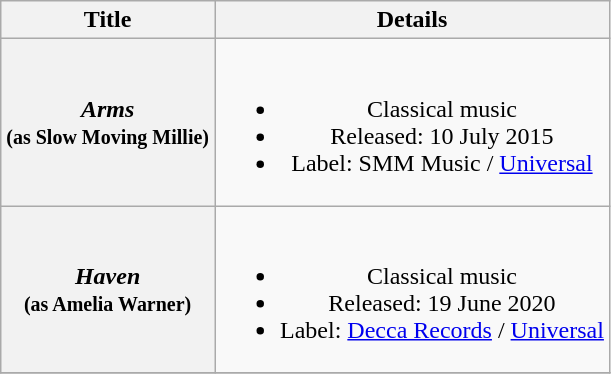<table class="wikitable plainrowheaders" style="text-align:center;">
<tr>
<th scope="col">Title</th>
<th scope="col">Details</th>
</tr>
<tr>
<th scope="row"><em>Arms</em><br><small>(as Slow Moving Millie)</small></th>
<td><br><ul><li>Classical music</li><li>Released: 10 July 2015</li><li>Label: SMM Music / <a href='#'>Universal</a></li></ul></td>
</tr>
<tr>
<th scope="row"><em>Haven</em><br><small>(as Amelia Warner)</small></th>
<td><br><ul><li>Classical music</li><li>Released: 19 June 2020</li><li>Label: <a href='#'>Decca Records</a> / <a href='#'>Universal</a></li></ul></td>
</tr>
<tr>
</tr>
</table>
